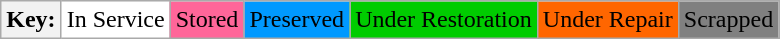<table class="wikitable">
<tr>
<th>Key:</th>
<td bgcolor=#FFFFFF>In Service</td>
<td bgcolor=#FF6699>Stored</td>
<td bgcolor=#0099FF>Preserved</td>
<td bgcolor=#00CC00>Under Restoration</td>
<td bgcolor=#FF6600>Under Repair</td>
<td bgcolor=#808080>Scrapped</td>
</tr>
</table>
